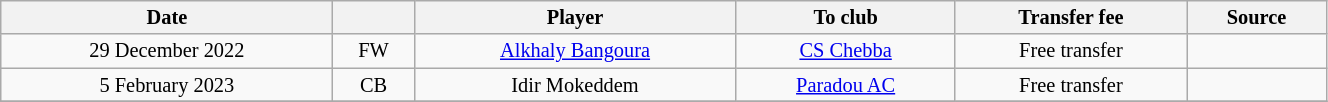<table class="wikitable sortable" style="width:70%; text-align:center; font-size:85%; text-align:centre;">
<tr>
<th>Date</th>
<th></th>
<th>Player</th>
<th>To club</th>
<th>Transfer fee</th>
<th>Source</th>
</tr>
<tr>
<td>29 December 2022</td>
<td>FW</td>
<td> <a href='#'>Alkhaly Bangoura</a></td>
<td> <a href='#'>CS Chebba</a></td>
<td>Free transfer</td>
<td></td>
</tr>
<tr>
<td>5 February 2023</td>
<td>CB</td>
<td> Idir Mokeddem</td>
<td><a href='#'>Paradou AC</a></td>
<td>Free transfer</td>
<td></td>
</tr>
<tr>
</tr>
</table>
